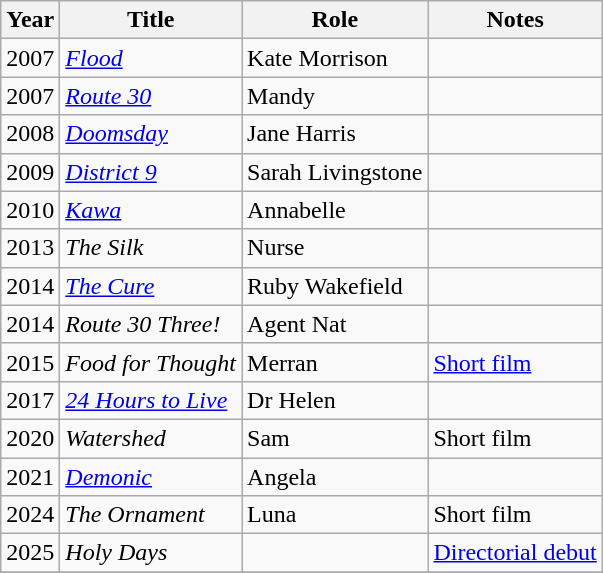<table class="wikitable sortable">
<tr>
<th>Year</th>
<th>Title</th>
<th>Role</th>
<th>Notes</th>
</tr>
<tr>
<td>2007</td>
<td><em><a href='#'>Flood</a></em></td>
<td>Kate Morrison</td>
<td></td>
</tr>
<tr>
<td>2007</td>
<td><em><a href='#'>Route 30</a></em></td>
<td>Mandy</td>
<td></td>
</tr>
<tr>
<td>2008</td>
<td><em><a href='#'>Doomsday</a></em></td>
<td>Jane Harris</td>
<td></td>
</tr>
<tr>
<td>2009</td>
<td><em><a href='#'>District 9</a></em></td>
<td>Sarah Livingstone</td>
<td></td>
</tr>
<tr>
<td>2010</td>
<td><em><a href='#'>Kawa</a></em></td>
<td>Annabelle</td>
<td></td>
</tr>
<tr>
<td>2013</td>
<td><em>The Silk</em></td>
<td>Nurse</td>
<td></td>
</tr>
<tr>
<td>2014</td>
<td><em><a href='#'>The Cure</a></em></td>
<td>Ruby Wakefield</td>
<td></td>
</tr>
<tr>
<td>2014</td>
<td><em>Route 30 Three!</em></td>
<td>Agent Nat</td>
<td></td>
</tr>
<tr>
<td>2015</td>
<td><em>Food for Thought</em></td>
<td>Merran</td>
<td><a href='#'>Short film</a></td>
</tr>
<tr>
<td>2017</td>
<td><em><a href='#'>24 Hours to Live</a></em></td>
<td>Dr Helen</td>
<td></td>
</tr>
<tr>
<td>2020</td>
<td><em>Watershed</em></td>
<td>Sam</td>
<td>Short film</td>
</tr>
<tr>
<td>2021</td>
<td><em><a href='#'>Demonic</a></em></td>
<td>Angela</td>
<td></td>
</tr>
<tr>
<td>2024</td>
<td><em>The Ornament</em></td>
<td>Luna</td>
<td>Short film</td>
</tr>
<tr>
<td>2025</td>
<td><em>Holy Days</em></td>
<td></td>
<td><a href='#'>Directorial debut</a></td>
</tr>
<tr>
</tr>
</table>
